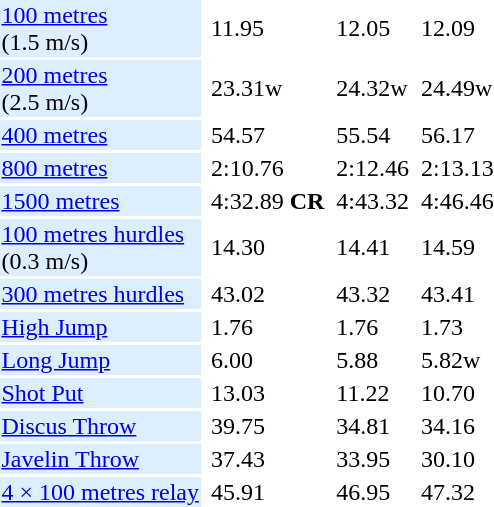<table>
<tr>
<td bgcolor = DDEEFF><a href='#'>100 metres</a> <br> (1.5 m/s)</td>
<td></td>
<td>11.95</td>
<td></td>
<td>12.05</td>
<td></td>
<td>12.09</td>
</tr>
<tr>
<td bgcolor = DDEEFF><a href='#'>200 metres</a> <br> (2.5 m/s)</td>
<td></td>
<td>23.31w</td>
<td></td>
<td>24.32w</td>
<td></td>
<td>24.49w</td>
</tr>
<tr>
<td bgcolor = DDEEFF><a href='#'>400 metres</a></td>
<td></td>
<td>54.57</td>
<td></td>
<td>55.54</td>
<td></td>
<td>56.17</td>
</tr>
<tr>
<td bgcolor = DDEEFF><a href='#'>800 metres</a></td>
<td></td>
<td>2:10.76</td>
<td></td>
<td>2:12.46</td>
<td></td>
<td>2:13.13</td>
</tr>
<tr>
<td bgcolor = DDEEFF><a href='#'>1500 metres</a></td>
<td></td>
<td>4:32.89 <strong>CR</strong></td>
<td></td>
<td>4:43.32</td>
<td></td>
<td>4:46.46</td>
</tr>
<tr>
<td bgcolor = DDEEFF><a href='#'>100 metres hurdles</a> <br> (0.3 m/s)</td>
<td></td>
<td>14.30</td>
<td></td>
<td>14.41</td>
<td></td>
<td>14.59</td>
</tr>
<tr>
<td bgcolor = DDEEFF><a href='#'>300 metres hurdles</a></td>
<td></td>
<td>43.02</td>
<td></td>
<td>43.32</td>
<td></td>
<td>43.41</td>
</tr>
<tr>
<td bgcolor = DDEEFF><a href='#'>High Jump</a></td>
<td></td>
<td>1.76</td>
<td></td>
<td>1.76</td>
<td></td>
<td>1.73</td>
</tr>
<tr>
<td bgcolor = DDEEFF><a href='#'>Long Jump</a></td>
<td></td>
<td>6.00</td>
<td></td>
<td>5.88</td>
<td></td>
<td>5.82w</td>
</tr>
<tr>
<td bgcolor = DDEEFF><a href='#'>Shot Put</a></td>
<td></td>
<td>13.03</td>
<td></td>
<td>11.22</td>
<td></td>
<td>10.70</td>
</tr>
<tr>
<td bgcolor = DDEEFF><a href='#'>Discus Throw</a></td>
<td></td>
<td>39.75</td>
<td></td>
<td>34.81</td>
<td></td>
<td>34.16</td>
</tr>
<tr>
<td bgcolor = DDEEFF><a href='#'>Javelin Throw</a></td>
<td></td>
<td>37.43</td>
<td></td>
<td>33.95</td>
<td></td>
<td>30.10</td>
</tr>
<tr>
<td bgcolor = DDEEFF><a href='#'>4 × 100 metres relay</a></td>
<td></td>
<td>45.91</td>
<td></td>
<td>46.95</td>
<td></td>
<td>47.32</td>
</tr>
</table>
